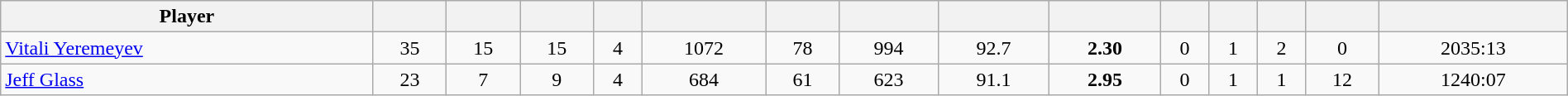<table class="wikitable sortable" style="width:100%; text-align:center;">
<tr align=center>
<th>Player</th>
<th></th>
<th></th>
<th></th>
<th></th>
<th></th>
<th></th>
<th></th>
<th></th>
<th></th>
<th></th>
<th></th>
<th></th>
<th></th>
<th></th>
</tr>
<tr align=center>
<td align=left><a href='#'>Vitali Yeremeyev</a></td>
<td>35</td>
<td>15</td>
<td>15</td>
<td>4</td>
<td>1072</td>
<td>78</td>
<td>994</td>
<td>92.7</td>
<td><strong>2.30</strong></td>
<td>0</td>
<td>1</td>
<td>2</td>
<td>0</td>
<td>2035:13</td>
</tr>
<tr align=center>
<td align=left><a href='#'>Jeff Glass</a></td>
<td>23</td>
<td>7</td>
<td>9</td>
<td>4</td>
<td>684</td>
<td>61</td>
<td>623</td>
<td>91.1</td>
<td><strong>2.95</strong></td>
<td>0</td>
<td>1</td>
<td>1</td>
<td>12</td>
<td>1240:07</td>
</tr>
</table>
